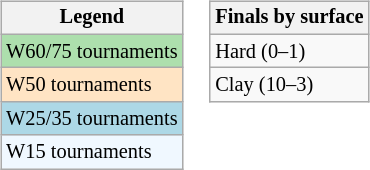<table>
<tr valign=top>
<td><br><table class="wikitable" style=font-size:85%;>
<tr>
<th>Legend</th>
</tr>
<tr style="background:#addfad;">
<td>W60/75 tournaments</td>
</tr>
<tr style="background:#ffe4c4;">
<td>W50 tournaments</td>
</tr>
<tr style="background:lightblue;">
<td>W25/35 tournaments</td>
</tr>
<tr style="background:#f0f8ff;">
<td>W15 tournaments</td>
</tr>
</table>
</td>
<td><br><table class="wikitable" style=font-size:85%;>
<tr>
<th>Finals by surface</th>
</tr>
<tr>
<td>Hard (0–1)</td>
</tr>
<tr>
<td>Clay (10–3)</td>
</tr>
</table>
</td>
</tr>
</table>
